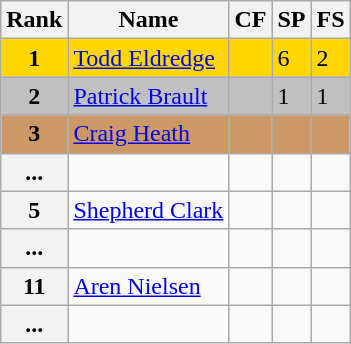<table class="wikitable">
<tr>
<th>Rank</th>
<th>Name</th>
<th>CF</th>
<th>SP</th>
<th>FS</th>
</tr>
<tr bgcolor="gold">
<td align="center"><strong>1</strong></td>
<td><a href='#'>Todd Eldredge</a></td>
<td></td>
<td>6</td>
<td>2</td>
</tr>
<tr bgcolor="silver">
<td align="center"><strong>2</strong></td>
<td><a href='#'>Patrick Brault</a></td>
<td></td>
<td>1</td>
<td>1</td>
</tr>
<tr bgcolor="cc9966">
<td align="center"><strong>3</strong></td>
<td><a href='#'>Craig Heath</a></td>
<td></td>
<td></td>
<td></td>
</tr>
<tr>
<th>...</th>
<td></td>
<td></td>
<td></td>
<td></td>
</tr>
<tr>
<th>5</th>
<td><a href='#'>Shepherd Clark</a></td>
<td></td>
<td></td>
<td></td>
</tr>
<tr>
<th>...</th>
<td></td>
<td></td>
<td></td>
<td></td>
</tr>
<tr>
<th>11</th>
<td><a href='#'>Aren Nielsen</a></td>
<td></td>
<td></td>
<td></td>
</tr>
<tr>
<th>...</th>
<td></td>
<td></td>
<td></td>
<td></td>
</tr>
</table>
